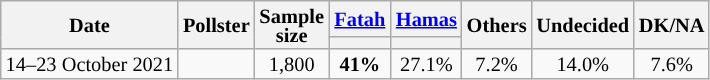<table class="wikitable" style="text-align:center;font-size:85%;line-height:13px">
<tr>
<th rowspan="2">Date</th>
<th rowspan="2">Pollster</th>
<th rowspan="2">Sample<br>size</th>
<th style="width:35px;"><a href='#'>Fatah</a></th>
<th style="width:35px;"><a href='#'>Hamas</a></th>
<th style="width:35px;" rowspan="2">Others</th>
<th style="width:35px;" rowspan="2">Undecided</th>
<th style="width:35px;" rowspan="2">DK/NA</th>
</tr>
<tr>
<th style="background:"></th>
<th style="background:"></th>
</tr>
<tr>
<td>14–23 October 2021</td>
<td></td>
<td>1,800</td>
<td><strong>41%</strong></td>
<td>27.1%</td>
<td>7.2%</td>
<td>14.0%</td>
<td>7.6%</td>
</tr>
</table>
